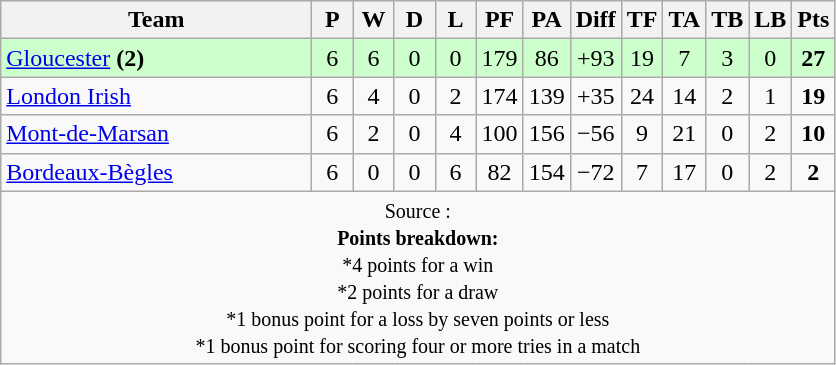<table class="wikitable" style="text-align: center;">
<tr>
<th style="width:200px;">Team</th>
<th width="20">P</th>
<th width="20">W</th>
<th width="20">D</th>
<th width="20">L</th>
<th width="20">PF</th>
<th width="20">PA</th>
<th width="20">Diff</th>
<th width="20">TF</th>
<th width="20">TA</th>
<th width="20">TB</th>
<th width="20">LB</th>
<th width="20">Pts</th>
</tr>
<tr bgcolor="#ccffcc">
<td align=left> <a href='#'>Gloucester</a> <strong>(2)</strong></td>
<td>6</td>
<td>6</td>
<td>0</td>
<td>0</td>
<td>179</td>
<td>86</td>
<td>+93</td>
<td>19</td>
<td>7</td>
<td>3</td>
<td>0</td>
<td><strong>27</strong></td>
</tr>
<tr>
<td align=left> <a href='#'>London Irish</a></td>
<td>6</td>
<td>4</td>
<td>0</td>
<td>2</td>
<td>174</td>
<td>139</td>
<td>+35</td>
<td>24</td>
<td>14</td>
<td>2</td>
<td>1</td>
<td><strong>19</strong></td>
</tr>
<tr>
<td align=left> <a href='#'>Mont-de-Marsan</a></td>
<td>6</td>
<td>2</td>
<td>0</td>
<td>4</td>
<td>100</td>
<td>156</td>
<td>−56</td>
<td>9</td>
<td>21</td>
<td>0</td>
<td>2</td>
<td><strong>10</strong></td>
</tr>
<tr>
<td align=left> <a href='#'>Bordeaux-Bègles</a></td>
<td>6</td>
<td>0</td>
<td>0</td>
<td>6</td>
<td>82</td>
<td>154</td>
<td>−72</td>
<td>7</td>
<td>17</td>
<td>0</td>
<td>2</td>
<td><strong>2</strong></td>
</tr>
<tr |align=left|>
<td colspan="14" style="border:0px"><small>Source :  <br><strong>Points breakdown:</strong><br>*4 points for a win<br>*2 points for a draw<br>*1 bonus point for a loss by seven points or less<br>*1 bonus point for scoring four or more tries in a match</small></td>
</tr>
</table>
